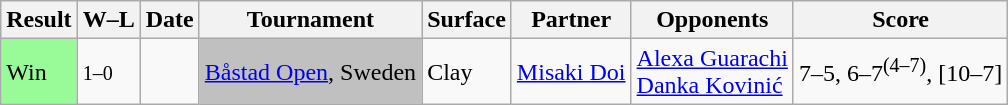<table class="sortable wikitable">
<tr>
<th>Result</th>
<th class="unsortable">W–L</th>
<th>Date</th>
<th>Tournament</th>
<th>Surface</th>
<th>Partner</th>
<th>Opponents</th>
<th class="unsortable">Score</th>
</tr>
<tr>
<td style="background:#98fb98;">Win</td>
<td><small>1–0</small></td>
<td><a href='#'></a></td>
<td style="background:silver;"><a href='#'>Båstad Open</a>, Sweden</td>
<td>Clay</td>
<td> <a href='#'>Misaki Doi</a></td>
<td> <a href='#'>Alexa Guarachi</a> <br>  <a href='#'>Danka Kovinić</a></td>
<td>7–5, 6–7<sup>(4–7)</sup>, [10–7]</td>
</tr>
</table>
